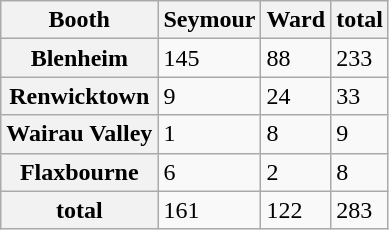<table class="wikitable">
<tr>
<th>Booth</th>
<th>Seymour</th>
<th>Ward</th>
<th>total</th>
</tr>
<tr>
<th>Blenheim</th>
<td>145</td>
<td>88</td>
<td>233</td>
</tr>
<tr>
<th>Renwicktown</th>
<td>9</td>
<td>24</td>
<td>33</td>
</tr>
<tr>
<th>Wairau Valley</th>
<td>1</td>
<td>8</td>
<td>9</td>
</tr>
<tr>
<th>Flaxbourne</th>
<td>6</td>
<td>2</td>
<td>8</td>
</tr>
<tr>
<th>total</th>
<td>161</td>
<td>122</td>
<td>283</td>
</tr>
</table>
